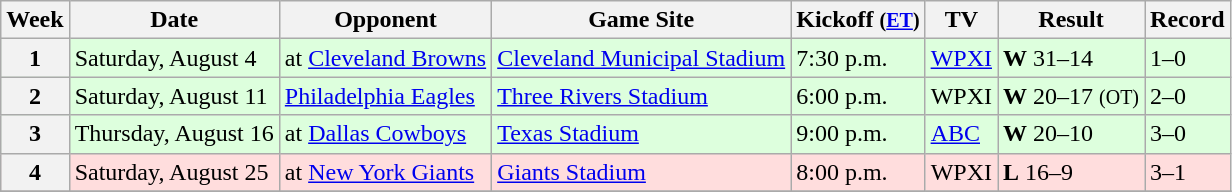<table class="wikitable">
<tr>
<th>Week</th>
<th>Date</th>
<th>Opponent</th>
<th>Game Site</th>
<th>Kickoff <small>(<a href='#'>ET</a>)</small></th>
<th>TV</th>
<th>Result</th>
<th>Record</th>
</tr>
<tr style="background:#ddffdd;">
<th>1</th>
<td>Saturday, August 4</td>
<td>at <a href='#'>Cleveland Browns</a></td>
<td><a href='#'>Cleveland Municipal Stadium</a></td>
<td>7:30 p.m.</td>
<td><a href='#'>WPXI</a></td>
<td><strong>W</strong> 31–14</td>
<td>1–0</td>
</tr>
<tr style="background:#ddffdd;">
<th>2</th>
<td>Saturday, August 11</td>
<td><a href='#'>Philadelphia Eagles</a></td>
<td><a href='#'>Three Rivers Stadium</a></td>
<td>6:00 p.m.</td>
<td>WPXI</td>
<td><strong>W</strong> 20–17 <small>(OT)</small></td>
<td>2–0</td>
</tr>
<tr style="background: #ddffdd;">
<th>3</th>
<td>Thursday, August 16</td>
<td>at <a href='#'>Dallas Cowboys</a></td>
<td><a href='#'>Texas Stadium</a></td>
<td>9:00 p.m.</td>
<td><a href='#'>ABC</a></td>
<td><strong>W</strong> 20–10</td>
<td>3–0</td>
</tr>
<tr style="background: #ffdddd;">
<th>4</th>
<td>Saturday, August 25</td>
<td>at <a href='#'>New York Giants</a></td>
<td><a href='#'>Giants Stadium</a></td>
<td>8:00 p.m.</td>
<td>WPXI</td>
<td><strong>L</strong> 16–9</td>
<td>3–1</td>
</tr>
<tr style="background: #ddffdd;">
</tr>
</table>
